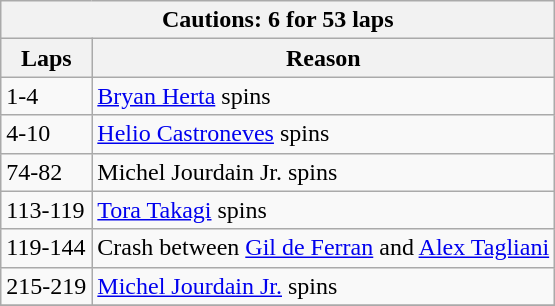<table class="wikitable">
<tr>
<th colspan=2>Cautions: 6 for 53 laps</th>
</tr>
<tr>
<th>Laps</th>
<th>Reason</th>
</tr>
<tr>
<td>1-4</td>
<td><a href='#'>Bryan Herta</a> spins</td>
</tr>
<tr>
<td>4-10</td>
<td><a href='#'>Helio Castroneves</a> spins</td>
</tr>
<tr>
<td>74-82</td>
<td>Michel Jourdain Jr. spins</td>
</tr>
<tr>
<td>113-119</td>
<td><a href='#'>Tora Takagi</a> spins</td>
</tr>
<tr>
<td>119-144</td>
<td>Crash between <a href='#'>Gil de Ferran</a> and <a href='#'>Alex Tagliani</a></td>
</tr>
<tr>
<td>215-219</td>
<td><a href='#'>Michel Jourdain Jr.</a> spins</td>
</tr>
<tr>
</tr>
</table>
